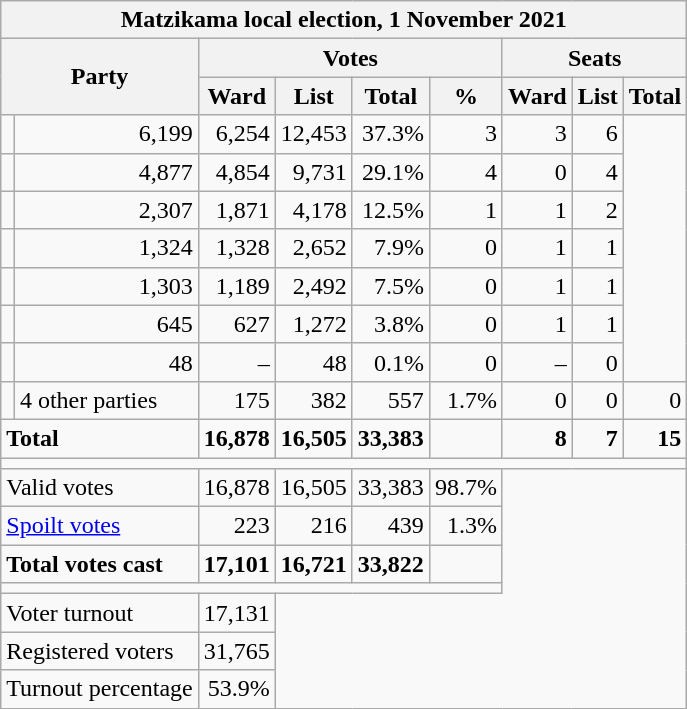<table class=wikitable style="text-align:right">
<tr>
<th colspan="9" align="center">Matzikama local election, 1 November 2021</th>
</tr>
<tr>
<th rowspan="2" colspan="2">Party</th>
<th colspan="4" align="center">Votes</th>
<th colspan="3" align="center">Seats</th>
</tr>
<tr>
<th>Ward</th>
<th>List</th>
<th>Total</th>
<th>%</th>
<th>Ward</th>
<th>List</th>
<th>Total</th>
</tr>
<tr>
<td></td>
<td>6,199</td>
<td>6,254</td>
<td>12,453</td>
<td>37.3%</td>
<td>3</td>
<td>3</td>
<td>6</td>
</tr>
<tr>
<td></td>
<td>4,877</td>
<td>4,854</td>
<td>9,731</td>
<td>29.1%</td>
<td>4</td>
<td>0</td>
<td>4</td>
</tr>
<tr>
<td></td>
<td>2,307</td>
<td>1,871</td>
<td>4,178</td>
<td>12.5%</td>
<td>1</td>
<td>1</td>
<td>2</td>
</tr>
<tr>
<td></td>
<td>1,324</td>
<td>1,328</td>
<td>2,652</td>
<td>7.9%</td>
<td>0</td>
<td>1</td>
<td>1</td>
</tr>
<tr>
<td></td>
<td>1,303</td>
<td>1,189</td>
<td>2,492</td>
<td>7.5%</td>
<td>0</td>
<td>1</td>
<td>1</td>
</tr>
<tr>
<td></td>
<td>645</td>
<td>627</td>
<td>1,272</td>
<td>3.8%</td>
<td>0</td>
<td>1</td>
<td>1</td>
</tr>
<tr>
<td></td>
<td>48</td>
<td>–</td>
<td>48</td>
<td>0.1%</td>
<td>0</td>
<td>–</td>
<td>0</td>
</tr>
<tr>
<td></td>
<td style="text-align:left">4 other parties</td>
<td>175</td>
<td>382</td>
<td>557</td>
<td>1.7%</td>
<td>0</td>
<td>0</td>
<td>0</td>
</tr>
<tr>
<td colspan="2" style="text-align:left"><strong>Total</strong></td>
<td><strong>16,878</strong></td>
<td><strong>16,505</strong></td>
<td><strong>33,383</strong></td>
<td></td>
<td><strong>8</strong></td>
<td><strong>7</strong></td>
<td><strong>15</strong></td>
</tr>
<tr>
<td colspan="9"></td>
</tr>
<tr>
<td colspan="2" style="text-align:left">Valid votes</td>
<td>16,878</td>
<td>16,505</td>
<td>33,383</td>
<td>98.7%</td>
</tr>
<tr>
<td colspan="2" style="text-align:left"><a href='#'>Spoilt votes</a></td>
<td>223</td>
<td>216</td>
<td>439</td>
<td>1.3%</td>
</tr>
<tr>
<td colspan="2" style="text-align:left"><strong>Total votes cast</strong></td>
<td><strong>17,101</strong></td>
<td><strong>16,721</strong></td>
<td><strong>33,822</strong></td>
<td></td>
</tr>
<tr>
<td colspan="6"></td>
</tr>
<tr>
<td colspan="2" style="text-align:left">Voter turnout</td>
<td>17,131</td>
</tr>
<tr>
<td colspan="2" style="text-align:left">Registered voters</td>
<td>31,765</td>
</tr>
<tr>
<td colspan="2" style="text-align:left">Turnout percentage</td>
<td>53.9%</td>
</tr>
</table>
